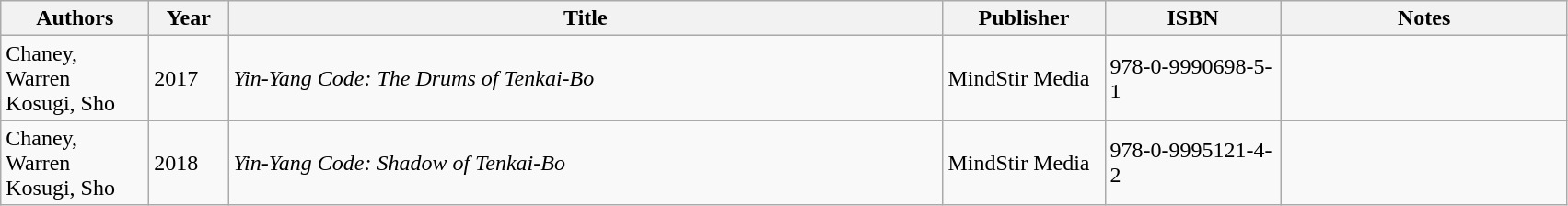<table class="wikitable sortable">
<tr>
<th width="100">Authors</th>
<th width="50">Year</th>
<th width="510">Title</th>
<th width="110">Publisher</th>
<th width="120">ISBN</th>
<th width="200" scope="Col" class="unsortable">Notes</th>
</tr>
<tr>
<td>Chaney, Warren<br>Kosugi, Sho</td>
<td>2017</td>
<td><em>Yin-Yang Code: The Drums of Tenkai-Bo</em></td>
<td>MindStir Media</td>
<td>978-0-9990698-5-1</td>
<td></td>
</tr>
<tr>
<td>Chaney, Warren<br>Kosugi, Sho</td>
<td>2018</td>
<td><em>Yin-Yang Code: Shadow of Tenkai-Bo</em></td>
<td>MindStir Media</td>
<td>978-0-9995121-4-2</td>
<td></td>
</tr>
</table>
